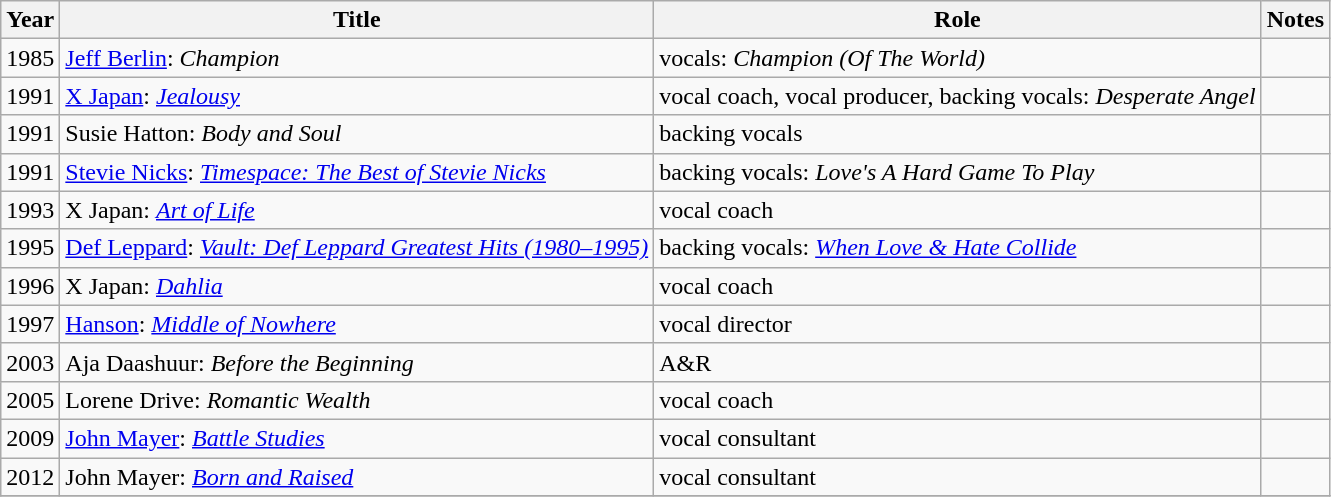<table class="wikitable">
<tr>
<th>Year</th>
<th>Title</th>
<th>Role</th>
<th>Notes</th>
</tr>
<tr>
<td>1985</td>
<td><a href='#'>Jeff Berlin</a>: <em>Champion</em></td>
<td>vocals: <em>Champion (Of The World)</em></td>
</tr>
<tr>
<td>1991</td>
<td><a href='#'>X Japan</a>: <em><a href='#'>Jealousy</a></em></td>
<td>vocal coach, vocal producer, backing vocals: <em>Desperate Angel</em></td>
<td></td>
</tr>
<tr>
<td>1991</td>
<td>Susie Hatton: <em>Body and Soul</em></td>
<td>backing vocals</td>
<td></td>
</tr>
<tr>
<td>1991</td>
<td><a href='#'>Stevie Nicks</a>: <em><a href='#'>Timespace: The Best of Stevie Nicks</a></em></td>
<td>backing vocals: <em>Love's A Hard Game To Play</em></td>
<td></td>
</tr>
<tr>
<td>1993</td>
<td>X Japan: <em><a href='#'>Art of Life</a></em></td>
<td>vocal coach</td>
<td></td>
</tr>
<tr>
<td>1995</td>
<td><a href='#'>Def Leppard</a>: <em><a href='#'>Vault: Def Leppard Greatest Hits (1980–1995)</a></em></td>
<td>backing vocals: <em><a href='#'>When Love & Hate Collide</a></em></td>
<td></td>
</tr>
<tr>
<td>1996</td>
<td>X Japan: <em><a href='#'>Dahlia</a></em></td>
<td>vocal coach</td>
<td></td>
</tr>
<tr>
<td>1997</td>
<td><a href='#'>Hanson</a>: <em><a href='#'>Middle of Nowhere</a></em></td>
<td>vocal director</td>
<td></td>
</tr>
<tr>
<td>2003</td>
<td>Aja Daashuur: <em>Before the Beginning</em></td>
<td>A&R</td>
<td></td>
</tr>
<tr>
<td>2005</td>
<td>Lorene Drive: <em>Romantic Wealth</em></td>
<td>vocal coach</td>
<td></td>
</tr>
<tr>
<td>2009</td>
<td><a href='#'>John Mayer</a>: <em><a href='#'>Battle Studies</a></em></td>
<td>vocal consultant</td>
<td></td>
</tr>
<tr>
<td>2012</td>
<td>John Mayer: <em><a href='#'>Born and Raised</a></em></td>
<td>vocal consultant</td>
<td></td>
</tr>
<tr>
</tr>
</table>
